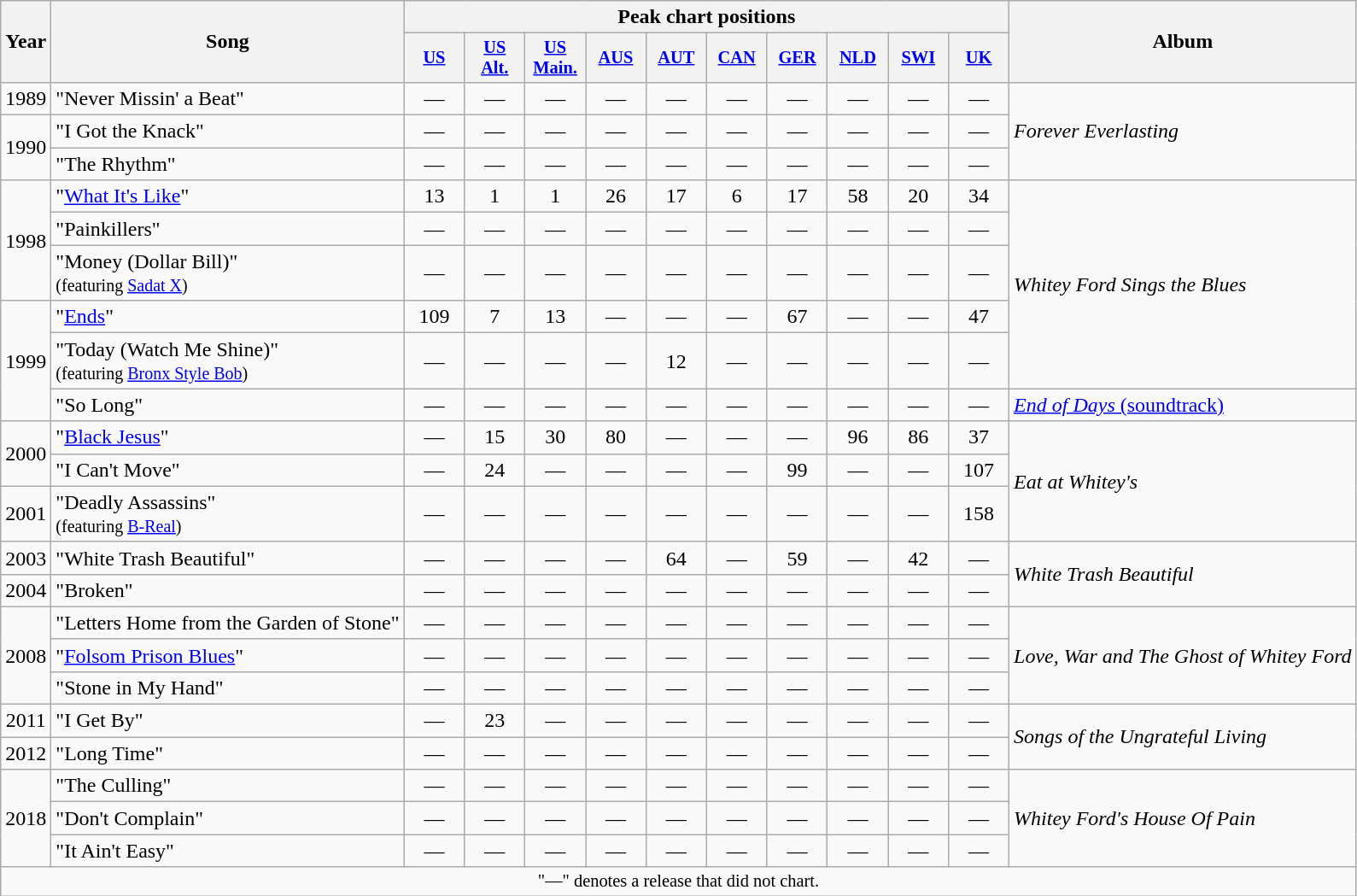<table class="wikitable">
<tr>
<th rowspan="2">Year</th>
<th rowspan="2">Song</th>
<th colspan="10">Peak chart positions</th>
<th rowspan="2">Album</th>
</tr>
<tr>
<th style="width:3em;font-size:85%"><a href='#'>US</a><br></th>
<th style="width:3em;font-size:85%"><a href='#'>US<br>Alt.</a><br></th>
<th style="width:3em;font-size:85%"><a href='#'>US<br>Main.</a><br></th>
<th style="width:3em;font-size:85%"><a href='#'>AUS</a><br></th>
<th style="width:3em;font-size:85%"><a href='#'>AUT</a><br></th>
<th style="width:3em;font-size:85%"><a href='#'>CAN</a><br></th>
<th style="width:3em;font-size:85%"><a href='#'>GER</a><br></th>
<th style="width:3em;font-size:85%"><a href='#'>NLD</a><br></th>
<th style="width:3em;font-size:85%"><a href='#'>SWI</a><br></th>
<th style="width:3em;font-size:85%"><a href='#'>UK</a><br></th>
</tr>
<tr>
<td align="center">1989</td>
<td>"Never Missin' a Beat"</td>
<td style="text-align:center;">—</td>
<td style="text-align:center;">—</td>
<td style="text-align:center;">—</td>
<td style="text-align:center;">—</td>
<td style="text-align:center;">—</td>
<td style="text-align:center;">—</td>
<td style="text-align:center;">—</td>
<td style="text-align:center;">—</td>
<td style="text-align:center;">—</td>
<td style="text-align:center;">—</td>
<td rowspan="3"><em>Forever Everlasting</em></td>
</tr>
<tr>
<td align="center" rowspan="2">1990</td>
<td>"I Got the Knack"</td>
<td style="text-align:center;">—</td>
<td style="text-align:center;">—</td>
<td style="text-align:center;">—</td>
<td style="text-align:center;">—</td>
<td style="text-align:center;">—</td>
<td style="text-align:center;">—</td>
<td style="text-align:center;">—</td>
<td style="text-align:center;">—</td>
<td style="text-align:center;">—</td>
<td style="text-align:center;">—</td>
</tr>
<tr>
<td>"The Rhythm"</td>
<td style="text-align:center;">—</td>
<td style="text-align:center;">—</td>
<td style="text-align:center;">—</td>
<td style="text-align:center;">—</td>
<td style="text-align:center;">—</td>
<td style="text-align:center;">—</td>
<td style="text-align:center;">—</td>
<td style="text-align:center;">—</td>
<td style="text-align:center;">—</td>
<td style="text-align:center;">—</td>
</tr>
<tr>
<td align="center" rowspan="3">1998</td>
<td>"<a href='#'>What It's Like</a>"</td>
<td style="text-align:center;">13</td>
<td style="text-align:center;">1</td>
<td style="text-align:center;">1</td>
<td style="text-align:center;">26</td>
<td style="text-align:center;">17</td>
<td style="text-align:center;">6</td>
<td style="text-align:center;">17</td>
<td style="text-align:center;">58</td>
<td style="text-align:center;">20</td>
<td style="text-align:center;">34</td>
<td rowspan="5"><em>Whitey Ford Sings the Blues</em></td>
</tr>
<tr>
<td>"Painkillers"</td>
<td style="text-align:center;">—</td>
<td style="text-align:center;">—</td>
<td style="text-align:center;">—</td>
<td style="text-align:center;">—</td>
<td style="text-align:center;">—</td>
<td style="text-align:center;">—</td>
<td style="text-align:center;">—</td>
<td style="text-align:center;">—</td>
<td style="text-align:center;">—</td>
<td style="text-align:center;">—</td>
</tr>
<tr>
<td>"Money (Dollar Bill)"<br><small>(featuring <a href='#'>Sadat X</a>)</small></td>
<td style="text-align:center;">—</td>
<td style="text-align:center;">—</td>
<td style="text-align:center;">—</td>
<td style="text-align:center;">—</td>
<td style="text-align:center;">—</td>
<td style="text-align:center;">—</td>
<td style="text-align:center;">—</td>
<td style="text-align:center;">—</td>
<td style="text-align:center;">—</td>
<td style="text-align:center;">—</td>
</tr>
<tr>
<td align="center" rowspan="3">1999</td>
<td>"<a href='#'>Ends</a>"</td>
<td style="text-align:center;">109</td>
<td style="text-align:center;">7</td>
<td style="text-align:center;">13</td>
<td style="text-align:center;">—</td>
<td style="text-align:center;">—</td>
<td style="text-align:center;">—</td>
<td style="text-align:center;">67</td>
<td style="text-align:center;">—</td>
<td style="text-align:center;">—</td>
<td style="text-align:center;">47</td>
</tr>
<tr>
<td>"Today (Watch Me Shine)"<br><small>(featuring <a href='#'>Bronx Style Bob</a>)</small></td>
<td style="text-align:center;">—</td>
<td style="text-align:center;">—</td>
<td style="text-align:center;">—</td>
<td style="text-align:center;">—</td>
<td style="text-align:center;">12</td>
<td style="text-align:center;">—</td>
<td style="text-align:center;">—</td>
<td style="text-align:center;">—</td>
<td style="text-align:center;">—</td>
<td style="text-align:center;">—</td>
</tr>
<tr>
<td>"So Long"</td>
<td style="text-align:center;">—</td>
<td style="text-align:center;">—</td>
<td style="text-align:center;">—</td>
<td style="text-align:center;">—</td>
<td style="text-align:center;">—</td>
<td style="text-align:center;">—</td>
<td style="text-align:center;">—</td>
<td style="text-align:center;">—</td>
<td style="text-align:center;">—</td>
<td style="text-align:center;">—</td>
<td><a href='#'><em>End of Days</em> (soundtrack)</a></td>
</tr>
<tr>
<td align="center" rowspan="2">2000</td>
<td>"<a href='#'>Black Jesus</a>"</td>
<td style="text-align:center;">—</td>
<td style="text-align:center;">15</td>
<td style="text-align:center;">30</td>
<td style="text-align:center;">80</td>
<td style="text-align:center;">—</td>
<td style="text-align:center;">—</td>
<td style="text-align:center;">—</td>
<td style="text-align:center;">96</td>
<td style="text-align:center;">86</td>
<td style="text-align:center;">37</td>
<td rowspan="3"><em>Eat at Whitey's</em></td>
</tr>
<tr>
<td>"I Can't Move"</td>
<td style="text-align:center;">—</td>
<td style="text-align:center;">24</td>
<td style="text-align:center;">—</td>
<td style="text-align:center;">—</td>
<td style="text-align:center;">—</td>
<td style="text-align:center;">—</td>
<td style="text-align:center;">99</td>
<td style="text-align:center;">—</td>
<td style="text-align:center;">—</td>
<td style="text-align:center;">107</td>
</tr>
<tr>
<td align="center">2001</td>
<td>"Deadly Assassins"<br><small>(featuring <a href='#'>B-Real</a>)</small></td>
<td style="text-align:center;">—</td>
<td style="text-align:center;">—</td>
<td style="text-align:center;">—</td>
<td style="text-align:center;">—</td>
<td style="text-align:center;">—</td>
<td style="text-align:center;">—</td>
<td style="text-align:center;">—</td>
<td style="text-align:center;">—</td>
<td style="text-align:center;">—</td>
<td style="text-align:center;">158</td>
</tr>
<tr>
<td align="center">2003</td>
<td>"White Trash Beautiful"</td>
<td style="text-align:center;">—</td>
<td style="text-align:center;">—</td>
<td style="text-align:center;">—</td>
<td style="text-align:center;">—</td>
<td style="text-align:center;">64</td>
<td style="text-align:center;">—</td>
<td style="text-align:center;">59</td>
<td style="text-align:center;">—</td>
<td style="text-align:center;">42</td>
<td style="text-align:center;">—</td>
<td rowspan="2"><em>White Trash Beautiful</em></td>
</tr>
<tr>
<td align="center">2004</td>
<td>"Broken"</td>
<td style="text-align:center;">—</td>
<td style="text-align:center;">—</td>
<td style="text-align:center;">—</td>
<td style="text-align:center;">—</td>
<td style="text-align:center;">—</td>
<td style="text-align:center;">—</td>
<td style="text-align:center;">—</td>
<td style="text-align:center;">—</td>
<td style="text-align:center;">—</td>
<td style="text-align:center;">—</td>
</tr>
<tr>
<td align="center" rowspan="3">2008</td>
<td>"Letters Home from the Garden of Stone"</td>
<td style="text-align:center;">—</td>
<td style="text-align:center;">—</td>
<td style="text-align:center;">—</td>
<td style="text-align:center;">—</td>
<td style="text-align:center;">—</td>
<td style="text-align:center;">—</td>
<td style="text-align:center;">—</td>
<td style="text-align:center;">—</td>
<td style="text-align:center;">—</td>
<td style="text-align:center;">—</td>
<td rowspan="3"><em>Love, War and The Ghost of Whitey Ford</em></td>
</tr>
<tr>
<td>"<a href='#'>Folsom Prison Blues</a>"</td>
<td style="text-align:center;">—</td>
<td style="text-align:center;">—</td>
<td style="text-align:center;">—</td>
<td style="text-align:center;">—</td>
<td style="text-align:center;">—</td>
<td style="text-align:center;">—</td>
<td style="text-align:center;">—</td>
<td style="text-align:center;">—</td>
<td style="text-align:center;">—</td>
<td style="text-align:center;">—</td>
</tr>
<tr>
<td>"Stone in My Hand"</td>
<td style="text-align:center;">—</td>
<td style="text-align:center;">—</td>
<td style="text-align:center;">—</td>
<td style="text-align:center;">—</td>
<td style="text-align:center;">—</td>
<td style="text-align:center;">—</td>
<td style="text-align:center;">—</td>
<td style="text-align:center;">—</td>
<td style="text-align:center;">—</td>
<td style="text-align:center;">—</td>
</tr>
<tr>
<td align="center">2011</td>
<td>"I Get By"</td>
<td style="text-align:center;">—</td>
<td style="text-align:center;">23</td>
<td style="text-align:center;">—</td>
<td style="text-align:center;">—</td>
<td style="text-align:center;">—</td>
<td style="text-align:center;">—</td>
<td style="text-align:center;">—</td>
<td style="text-align:center;">—</td>
<td style="text-align:center;">—</td>
<td style="text-align:center;">—</td>
<td rowspan="2"><em>Songs of the Ungrateful Living</em></td>
</tr>
<tr>
<td align="center">2012</td>
<td>"Long Time"</td>
<td style="text-align:center;">—</td>
<td style="text-align:center;">—</td>
<td style="text-align:center;">—</td>
<td style="text-align:center;">—</td>
<td style="text-align:center;">—</td>
<td style="text-align:center;">—</td>
<td style="text-align:center;">—</td>
<td style="text-align:center;">—</td>
<td style="text-align:center;">—</td>
<td style="text-align:center;">—</td>
</tr>
<tr>
<td rowspan="3" align="center">2018</td>
<td>"The Culling"</td>
<td style="text-align:center;">—</td>
<td style="text-align:center;">—</td>
<td style="text-align:center;">—</td>
<td style="text-align:center;">—</td>
<td style="text-align:center;">—</td>
<td style="text-align:center;">—</td>
<td style="text-align:center;">—</td>
<td style="text-align:center;">—</td>
<td style="text-align:center;">—</td>
<td style="text-align:center;">—</td>
<td rowspan="3"><em>Whitey Ford's House Of Pain</em></td>
</tr>
<tr>
<td>"Don't Complain"</td>
<td style="text-align:center;">—</td>
<td style="text-align:center;">—</td>
<td style="text-align:center;">—</td>
<td style="text-align:center;">—</td>
<td style="text-align:center;">—</td>
<td style="text-align:center;">—</td>
<td style="text-align:center;">—</td>
<td style="text-align:center;">—</td>
<td style="text-align:center;">—</td>
<td style="text-align:center;">—</td>
</tr>
<tr>
<td>"It Ain't Easy"</td>
<td style="text-align:center;">—</td>
<td style="text-align:center;">—</td>
<td style="text-align:center;">—</td>
<td style="text-align:center;">—</td>
<td style="text-align:center;">—</td>
<td style="text-align:center;">—</td>
<td style="text-align:center;">—</td>
<td style="text-align:center;">—</td>
<td style="text-align:center;">—</td>
<td style="text-align:center;">—</td>
</tr>
<tr>
<td colspan="13" style="text-align:center; font-size:85%;">"—" denotes a release that did not chart.</td>
</tr>
</table>
